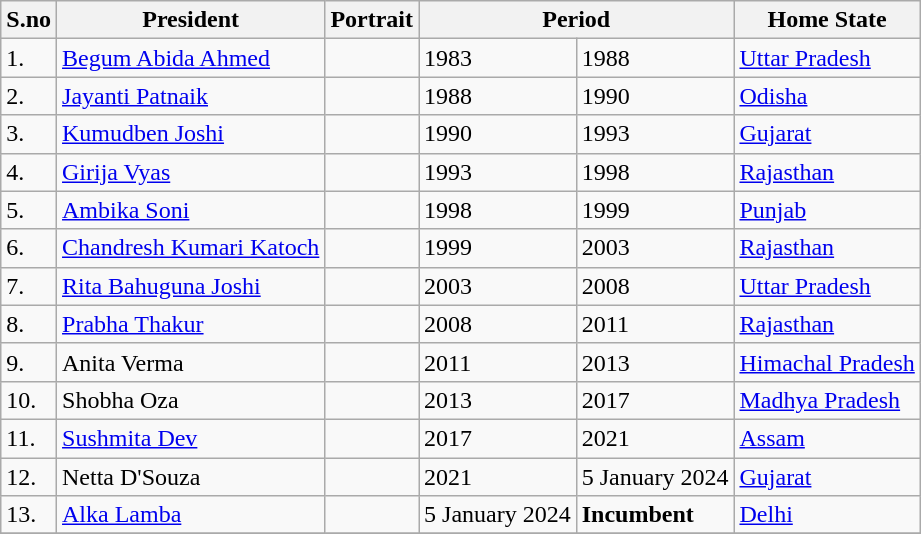<table class="wikitable">
<tr>
<th>S.no</th>
<th>President</th>
<th>Portrait</th>
<th colspan=2>Period</th>
<th>Home State</th>
</tr>
<tr>
<td>1.</td>
<td><a href='#'>Begum Abida Ahmed</a></td>
<td></td>
<td>1983</td>
<td>1988</td>
<td><a href='#'>Uttar Pradesh</a></td>
</tr>
<tr>
<td>2.</td>
<td><a href='#'>Jayanti Patnaik</a></td>
<td></td>
<td>1988</td>
<td>1990</td>
<td><a href='#'>Odisha</a></td>
</tr>
<tr>
<td>3.</td>
<td><a href='#'>Kumudben Joshi</a></td>
<td></td>
<td>1990</td>
<td>1993</td>
<td><a href='#'>Gujarat</a></td>
</tr>
<tr>
<td>4.</td>
<td><a href='#'>Girija Vyas</a></td>
<td></td>
<td>1993</td>
<td>1998</td>
<td><a href='#'>Rajasthan</a></td>
</tr>
<tr>
<td>5.</td>
<td><a href='#'>Ambika Soni</a></td>
<td></td>
<td>1998</td>
<td>1999</td>
<td><a href='#'>Punjab</a></td>
</tr>
<tr>
<td>6.</td>
<td><a href='#'>Chandresh Kumari Katoch</a></td>
<td></td>
<td>1999</td>
<td>2003</td>
<td><a href='#'>Rajasthan</a></td>
</tr>
<tr>
<td>7.</td>
<td><a href='#'>Rita Bahuguna Joshi</a></td>
<td></td>
<td>2003</td>
<td>2008</td>
<td><a href='#'>Uttar Pradesh</a></td>
</tr>
<tr>
<td>8.</td>
<td><a href='#'>Prabha Thakur</a></td>
<td></td>
<td>2008</td>
<td>2011</td>
<td><a href='#'>Rajasthan</a></td>
</tr>
<tr>
<td>9.</td>
<td>Anita Verma</td>
<td></td>
<td>2011</td>
<td>2013</td>
<td><a href='#'>Himachal Pradesh</a></td>
</tr>
<tr>
<td>10.</td>
<td>Shobha Oza</td>
<td></td>
<td>2013</td>
<td>2017</td>
<td><a href='#'>Madhya Pradesh</a></td>
</tr>
<tr>
<td>11.</td>
<td><a href='#'>Sushmita Dev</a></td>
<td></td>
<td>2017</td>
<td>2021</td>
<td><a href='#'>Assam</a></td>
</tr>
<tr>
<td>12.</td>
<td>Netta D'Souza</td>
<td></td>
<td>2021</td>
<td>5 January 2024</td>
<td><a href='#'>Gujarat</a></td>
</tr>
<tr>
<td>13.</td>
<td><a href='#'>Alka Lamba</a></td>
<td></td>
<td>5 January 2024</td>
<td><strong>Incumbent</strong></td>
<td><a href='#'>Delhi</a></td>
</tr>
<tr>
</tr>
</table>
